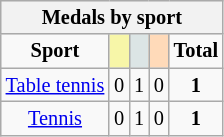<table class="wikitable" style="font-size:85%; text-align:center;">
<tr style="background:#efefef;">
<th colspan=5><strong>Medals by sport</strong></th>
</tr>
<tr>
<td><strong>Sport</strong></td>
<td style="background:#f7f6a8;"></td>
<td style="background:#dce5e5;"></td>
<td style="background:#ffdab9;"></td>
<td><strong>Total</strong></td>
</tr>
<tr>
<td><a href='#'>Table tennis</a></td>
<td>0</td>
<td>1</td>
<td>0</td>
<td><strong>1</strong></td>
</tr>
<tr>
<td><a href='#'>Tennis</a></td>
<td>0</td>
<td>1</td>
<td>0</td>
<td><strong>1</strong></td>
</tr>
</table>
